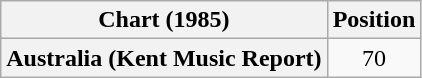<table class="wikitable plainrowheaders" style="text-align:center">
<tr>
<th>Chart (1985)</th>
<th>Position</th>
</tr>
<tr>
<th scope="row">Australia (Kent Music Report)</th>
<td>70</td>
</tr>
</table>
